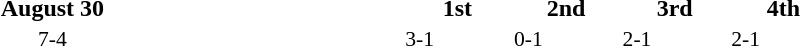<table width=60% cellspacing=1>
<tr>
<th width=20%></th>
<th width=12%>August 30</th>
<th width=20%></th>
<th width=8%>1st</th>
<th width=8%>2nd</th>
<th width=8%>3rd</th>
<th width=8%>4th</th>
</tr>
<tr style=font-size:90%>
<td align=right><strong></strong></td>
<td align=center>7-4</td>
<td></td>
<td>3-1</td>
<td>0-1</td>
<td>2-1</td>
<td>2-1</td>
</tr>
</table>
